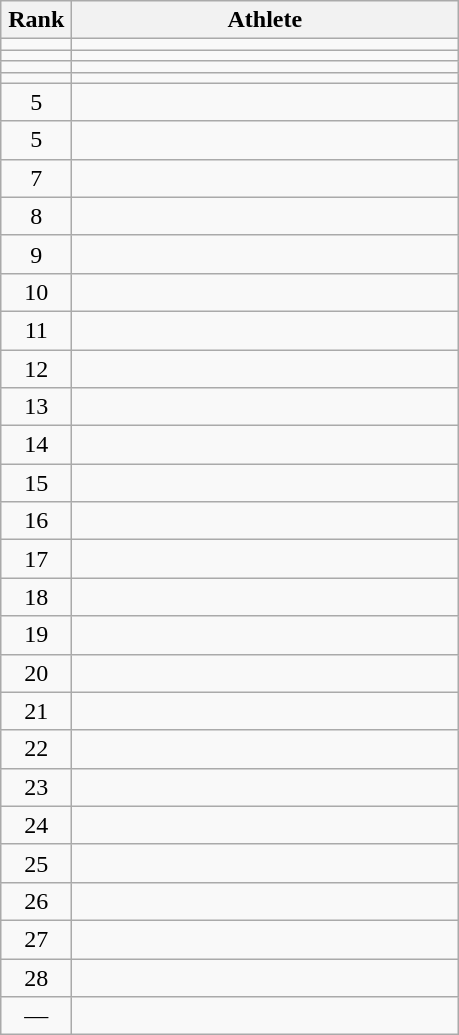<table class="wikitable" style="text-align: center;">
<tr>
<th width=40>Rank</th>
<th width=250>Athlete</th>
</tr>
<tr>
<td></td>
<td align="left"></td>
</tr>
<tr>
<td></td>
<td align="left"></td>
</tr>
<tr>
<td></td>
<td align="left"></td>
</tr>
<tr>
<td></td>
<td align="left"></td>
</tr>
<tr>
<td>5</td>
<td align="left"></td>
</tr>
<tr>
<td>5</td>
<td align="left"></td>
</tr>
<tr>
<td>7</td>
<td align="left"></td>
</tr>
<tr>
<td>8</td>
<td align="left"></td>
</tr>
<tr>
<td>9</td>
<td align="left"></td>
</tr>
<tr>
<td>10</td>
<td align="left"></td>
</tr>
<tr>
<td>11</td>
<td align="left"></td>
</tr>
<tr>
<td>12</td>
<td align="left"></td>
</tr>
<tr>
<td>13</td>
<td align="left"></td>
</tr>
<tr>
<td>14</td>
<td align="left"></td>
</tr>
<tr>
<td>15</td>
<td align="left"></td>
</tr>
<tr>
<td>16</td>
<td align="left"></td>
</tr>
<tr>
<td>17</td>
<td align="left"></td>
</tr>
<tr>
<td>18</td>
<td align="left"></td>
</tr>
<tr>
<td>19</td>
<td align="left"></td>
</tr>
<tr>
<td>20</td>
<td align="left"></td>
</tr>
<tr>
<td>21</td>
<td align="left"></td>
</tr>
<tr>
<td>22</td>
<td align="left"></td>
</tr>
<tr>
<td>23</td>
<td align="left"></td>
</tr>
<tr>
<td>24</td>
<td align="left"></td>
</tr>
<tr>
<td>25</td>
<td align="left"></td>
</tr>
<tr>
<td>26</td>
<td align="left"></td>
</tr>
<tr>
<td>27</td>
<td align="left"></td>
</tr>
<tr>
<td>28</td>
<td align="left"></td>
</tr>
<tr>
<td>—</td>
<td align="left"></td>
</tr>
</table>
